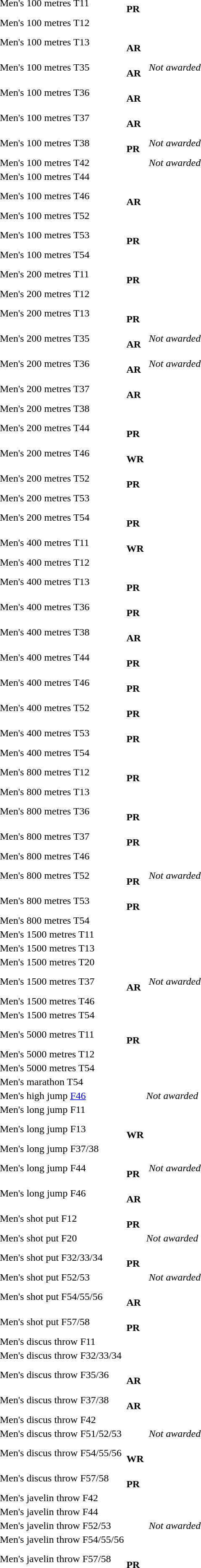<table>
<tr>
<td>Men's 100 metres T11</td>
<td><br><strong>PR</strong></td>
<td></td>
<td></td>
</tr>
<tr>
<td>Men's 100 metres T12</td>
<td></td>
<td></td>
<td></td>
</tr>
<tr>
<td>Men's 100 metres T13</td>
<td><br><strong>AR</strong></td>
<td></td>
<td></td>
</tr>
<tr>
<td>Men's 100 metres T35</td>
<td><br><strong>AR</strong></td>
<td></td>
<td><em>Not awarded</em></td>
</tr>
<tr>
<td>Men's 100 metres T36</td>
<td><br><strong>AR</strong></td>
<td></td>
<td></td>
</tr>
<tr>
<td>Men's 100 metres T37</td>
<td><br><strong>AR</strong></td>
<td></td>
<td></td>
</tr>
<tr>
<td>Men's 100 metres T38</td>
<td><br><strong>PR</strong></td>
<td></td>
<td><em>Not awarded</em></td>
</tr>
<tr>
<td>Men's 100 metres T42</td>
<td></td>
<td></td>
<td><em>Not awarded</em></td>
</tr>
<tr>
<td>Men's 100 metres T44</td>
<td></td>
<td></td>
<td></td>
</tr>
<tr>
<td>Men's 100 metres T46</td>
<td><br><strong>AR</strong></td>
<td></td>
<td></td>
</tr>
<tr>
<td>Men's 100 metres T52</td>
<td></td>
<td></td>
<td></td>
</tr>
<tr>
<td>Men's 100 metres T53</td>
<td><br><strong>PR</strong></td>
<td></td>
<td></td>
</tr>
<tr>
<td>Men's 100 metres T54</td>
<td></td>
<td></td>
<td></td>
</tr>
<tr>
<td>Men's 200 metres T11</td>
<td><br><strong>PR</strong></td>
<td></td>
<td></td>
</tr>
<tr>
<td>Men's 200 metres T12</td>
<td></td>
<td></td>
<td></td>
</tr>
<tr>
<td>Men's 200 metres T13</td>
<td><br><strong>PR</strong></td>
<td></td>
<td></td>
</tr>
<tr>
<td>Men's 200 metres T35</td>
<td><br><strong>AR</strong></td>
<td></td>
<td><em>Not awarded</em></td>
</tr>
<tr>
<td>Men's 200 metres T36</td>
<td><br><strong>AR</strong></td>
<td></td>
<td><em>Not awarded</em></td>
</tr>
<tr>
<td>Men's 200 metres T37</td>
<td><br><strong>AR</strong></td>
<td></td>
<td></td>
</tr>
<tr>
<td>Men's 200 metres T38</td>
<td></td>
<td></td>
<td></td>
</tr>
<tr>
<td>Men's 200 metres T44</td>
<td><br><strong>PR</strong></td>
<td></td>
<td></td>
</tr>
<tr>
<td>Men's 200 metres T46</td>
<td><br><strong>WR</strong></td>
<td></td>
<td></td>
</tr>
<tr>
<td>Men's 200 metres T52</td>
<td><br><strong>PR</strong></td>
<td></td>
<td></td>
</tr>
<tr>
<td>Men's 200 metres T53</td>
<td></td>
<td></td>
<td></td>
</tr>
<tr>
<td>Men's 200 metres T54</td>
<td><br><strong>PR</strong></td>
<td></td>
<td></td>
</tr>
<tr>
<td>Men's 400 metres T11</td>
<td><br><strong>WR</strong></td>
<td></td>
<td></td>
</tr>
<tr>
<td>Men's 400 metres T12</td>
<td></td>
<td></td>
<td></td>
</tr>
<tr>
<td>Men's 400 metres T13</td>
<td><br><strong>PR</strong></td>
<td></td>
<td></td>
</tr>
<tr>
<td>Men's 400 metres T36</td>
<td><br><strong>PR</strong></td>
<td></td>
<td></td>
</tr>
<tr>
<td>Men's 400 metres T38</td>
<td><br><strong>AR</strong></td>
<td></td>
<td></td>
</tr>
<tr>
<td>Men's 400 metres T44</td>
<td><br><strong>PR</strong></td>
<td></td>
<td></td>
</tr>
<tr>
<td>Men's 400 metres T46</td>
<td><br><strong>PR</strong></td>
<td></td>
<td></td>
</tr>
<tr>
<td>Men's 400 metres T52</td>
<td><br><strong>PR</strong></td>
<td></td>
<td></td>
</tr>
<tr>
<td>Men's 400 metres T53</td>
<td><br><strong>PR</strong></td>
<td></td>
<td></td>
</tr>
<tr>
<td>Men's 400 metres T54</td>
<td></td>
<td></td>
<td></td>
</tr>
<tr>
<td>Men's 800 metres T12</td>
<td><br><strong>PR</strong></td>
<td></td>
<td></td>
</tr>
<tr>
<td>Men's 800 metres T13</td>
<td></td>
<td></td>
<td></td>
</tr>
<tr>
<td>Men's 800 metres T36</td>
<td><br><strong>PR</strong></td>
<td></td>
<td></td>
</tr>
<tr>
<td>Men's 800 metres T37</td>
<td><br><strong>PR</strong></td>
<td></td>
<td></td>
</tr>
<tr>
<td>Men's 800 metres T46</td>
<td></td>
<td></td>
<td></td>
</tr>
<tr>
<td>Men's 800 metres T52</td>
<td><br><strong>PR</strong></td>
<td></td>
<td><em>Not awarded</em></td>
</tr>
<tr>
<td>Men's 800 metres T53</td>
<td><br><strong>PR</strong></td>
<td></td>
<td></td>
</tr>
<tr>
<td>Men's 800 metres T54</td>
<td></td>
<td></td>
<td></td>
</tr>
<tr>
<td>Men's 1500 metres T11</td>
<td></td>
<td></td>
<td></td>
</tr>
<tr>
<td>Men's 1500 metres T13</td>
<td></td>
<td></td>
<td></td>
</tr>
<tr>
<td>Men's 1500 metres T20</td>
<td></td>
<td></td>
<td></td>
</tr>
<tr>
<td>Men's 1500 metres T37</td>
<td><br><strong>AR</strong></td>
<td></td>
<td><em>Not awarded</em></td>
</tr>
<tr>
<td>Men's 1500 metres T46</td>
<td></td>
<td></td>
<td></td>
</tr>
<tr>
<td>Men's 1500 metres T54</td>
<td></td>
<td></td>
<td></td>
</tr>
<tr>
<td>Men's 5000 metres T11</td>
<td><br><strong>PR</strong></td>
<td></td>
<td></td>
</tr>
<tr>
<td>Men's 5000 metres T12</td>
<td></td>
<td></td>
<td></td>
</tr>
<tr>
<td>Men's 5000 metres T54</td>
<td></td>
<td></td>
<td></td>
</tr>
<tr>
<td>Men's marathon T54</td>
<td></td>
<td></td>
<td></td>
</tr>
<tr>
<td>Men's high jump <a href='#'>F46</a></td>
<td></td>
<td colspan=2><em>Not awarded</em></td>
</tr>
<tr>
<td>Men's long jump F11</td>
<td></td>
<td></td>
<td></td>
</tr>
<tr>
<td>Men's long jump F13</td>
<td><br><strong>WR</strong></td>
<td></td>
<td></td>
</tr>
<tr>
<td>Men's long jump F37/38</td>
<td></td>
<td></td>
<td></td>
</tr>
<tr>
<td>Men's long jump F44</td>
<td><br><strong>PR</strong></td>
<td></td>
<td><em>Not awarded</em></td>
</tr>
<tr>
<td>Men's long jump F46</td>
<td><br><strong>AR</strong></td>
<td></td>
<td></td>
</tr>
<tr>
<td>Men's shot put F12</td>
<td><br><strong>PR</strong></td>
<td></td>
<td></td>
</tr>
<tr>
<td>Men's shot put F20</td>
<td></td>
<td colspan=2><em>Not awarded</em></td>
</tr>
<tr>
<td>Men's shot put F32/33/34</td>
<td><br><strong>PR</strong></td>
<td></td>
<td></td>
</tr>
<tr>
<td>Men's shot put F52/53</td>
<td></td>
<td></td>
<td><em>Not awarded</em></td>
</tr>
<tr>
<td>Men's shot put F54/55/56</td>
<td><br><strong>AR</strong></td>
<td></td>
<td></td>
</tr>
<tr>
<td>Men's shot put F57/58</td>
<td><br><strong>PR</strong></td>
<td></td>
<td></td>
</tr>
<tr>
<td>Men's discus throw F11</td>
<td></td>
<td></td>
<td></td>
</tr>
<tr>
<td>Men's discus throw F32/33/34</td>
<td></td>
<td></td>
<td></td>
</tr>
<tr>
<td>Men's discus throw F35/36</td>
<td><br><strong>AR</strong></td>
<td></td>
<td></td>
</tr>
<tr>
<td>Men's discus throw F37/38</td>
<td><br><strong>AR</strong></td>
<td></td>
<td></td>
</tr>
<tr>
<td>Men's discus throw F42</td>
<td></td>
<td></td>
<td></td>
</tr>
<tr>
<td>Men's discus throw F51/52/53</td>
<td></td>
<td></td>
<td><em>Not awarded</em></td>
</tr>
<tr>
<td>Men's discus throw F54/55/56</td>
<td><br><strong>WR</strong></td>
<td></td>
<td></td>
</tr>
<tr>
<td>Men's discus throw F57/58</td>
<td><br><strong>PR</strong></td>
<td></td>
<td></td>
</tr>
<tr>
<td>Men's javelin throw F42</td>
<td></td>
<td></td>
<td></td>
</tr>
<tr>
<td>Men's javelin throw F44</td>
<td></td>
<td></td>
<td></td>
</tr>
<tr>
<td>Men's javelin throw F52/53</td>
<td></td>
<td></td>
<td><em>Not awarded</em></td>
</tr>
<tr>
<td>Men's javelin throw F54/55/56</td>
<td></td>
<td></td>
<td></td>
</tr>
<tr>
<td>Men's javelin throw F57/58</td>
<td><br><strong>PR</strong></td>
<td></td>
<td></td>
</tr>
</table>
